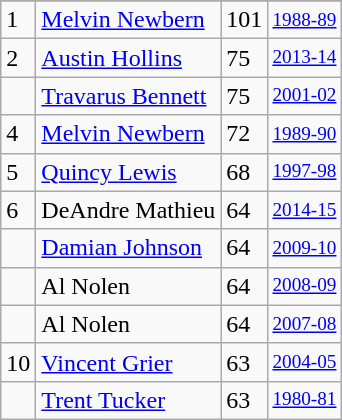<table class="wikitable">
<tr>
</tr>
<tr>
<td>1</td>
<td><a href='#'>Melvin Newbern</a></td>
<td>101</td>
<td style="font-size:80%;"><a href='#'>1988-89</a></td>
</tr>
<tr>
<td>2</td>
<td><a href='#'>Austin Hollins</a></td>
<td>75</td>
<td style="font-size:80%;"><a href='#'>2013-14</a></td>
</tr>
<tr>
<td></td>
<td><a href='#'>Travarus Bennett</a></td>
<td>75</td>
<td style="font-size:80%;"><a href='#'>2001-02</a></td>
</tr>
<tr>
<td>4</td>
<td><a href='#'>Melvin Newbern</a></td>
<td>72</td>
<td style="font-size:80%;"><a href='#'>1989-90</a></td>
</tr>
<tr>
<td>5</td>
<td><a href='#'>Quincy Lewis</a></td>
<td>68</td>
<td style="font-size:80%;"><a href='#'>1997-98</a></td>
</tr>
<tr>
<td>6</td>
<td>DeAndre Mathieu</td>
<td>64</td>
<td style="font-size:80%;"><a href='#'>2014-15</a></td>
</tr>
<tr>
<td></td>
<td><a href='#'>Damian Johnson</a></td>
<td>64</td>
<td style="font-size:80%;"><a href='#'>2009-10</a></td>
</tr>
<tr>
<td></td>
<td>Al Nolen</td>
<td>64</td>
<td style="font-size:80%;"><a href='#'>2008-09</a></td>
</tr>
<tr>
<td></td>
<td>Al Nolen</td>
<td>64</td>
<td style="font-size:80%;"><a href='#'>2007-08</a></td>
</tr>
<tr>
<td>10</td>
<td><a href='#'>Vincent Grier</a></td>
<td>63</td>
<td style="font-size:80%;"><a href='#'>2004-05</a></td>
</tr>
<tr>
<td></td>
<td><a href='#'>Trent Tucker</a></td>
<td>63</td>
<td style="font-size:80%;"><a href='#'>1980-81</a></td>
</tr>
</table>
